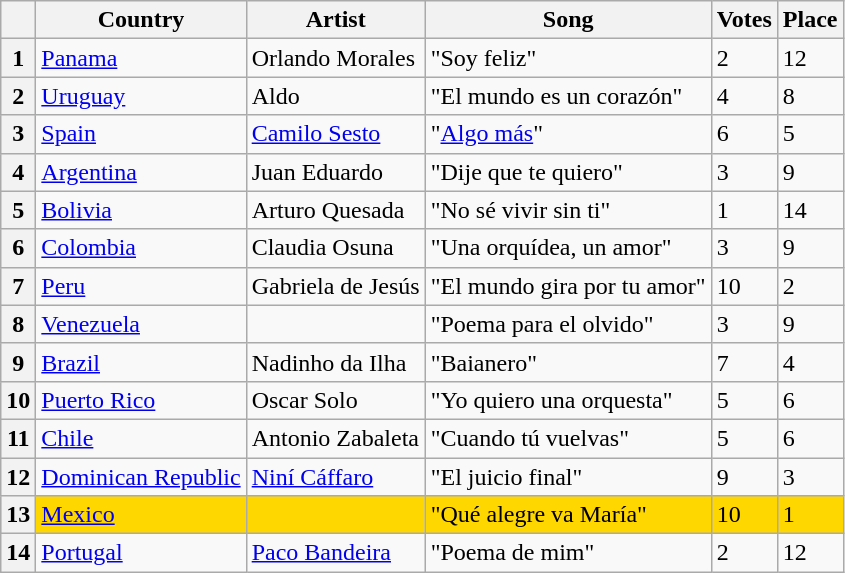<table class="wikitable sortable plainrowheaders">
<tr>
<th scope="col"></th>
<th scope="col">Country</th>
<th scope="col">Artist</th>
<th scope="col">Song</th>
<th scope="col" class="unsortable">Votes</th>
<th scope="col">Place</th>
</tr>
<tr>
<th scope="row" style="text-align:center;">1</th>
<td> <a href='#'>Panama</a></td>
<td>Orlando Morales</td>
<td>"Soy feliz"</td>
<td>2</td>
<td>12</td>
</tr>
<tr>
<th scope="row" style="text-align:center;">2</th>
<td> <a href='#'>Uruguay</a></td>
<td>Aldo</td>
<td>"El mundo es un corazón"</td>
<td>4</td>
<td>8</td>
</tr>
<tr>
<th scope="row" style="text-align:center;">3</th>
<td> <a href='#'>Spain</a></td>
<td><a href='#'>Camilo Sesto</a></td>
<td>"<a href='#'>Algo más</a>"</td>
<td>6</td>
<td>5</td>
</tr>
<tr>
<th scope="row" style="text-align:center;">4</th>
<td> <a href='#'>Argentina</a></td>
<td>Juan Eduardo</td>
<td>"Dije que te quiero"</td>
<td>3</td>
<td>9</td>
</tr>
<tr>
<th scope="row" style="text-align:center;">5</th>
<td> <a href='#'>Bolivia</a></td>
<td>Arturo Quesada</td>
<td>"No sé vivir sin ti"</td>
<td>1</td>
<td>14</td>
</tr>
<tr>
<th scope="row" style="text-align:center;">6</th>
<td> <a href='#'>Colombia</a></td>
<td>Claudia Osuna</td>
<td>"Una orquídea, un amor"</td>
<td>3</td>
<td>9</td>
</tr>
<tr>
<th scope="row" style="text-align:center;">7</th>
<td> <a href='#'>Peru</a></td>
<td>Gabriela de Jesús</td>
<td>"El mundo gira por tu amor"</td>
<td>10</td>
<td>2</td>
</tr>
<tr>
<th scope="row" style="text-align:center;">8</th>
<td> <a href='#'>Venezuela</a></td>
<td></td>
<td>"Poema para el olvido"</td>
<td>3</td>
<td>9</td>
</tr>
<tr>
<th scope="row" style="text-align:center;">9</th>
<td> <a href='#'>Brazil</a></td>
<td>Nadinho da Ilha</td>
<td>"Baianero"</td>
<td>7</td>
<td>4</td>
</tr>
<tr>
<th scope="row" style="text-align:center;">10</th>
<td> <a href='#'>Puerto Rico</a></td>
<td>Oscar Solo</td>
<td>"Yo quiero una orquesta"</td>
<td>5</td>
<td>6</td>
</tr>
<tr>
<th scope="row" style="text-align:center;">11</th>
<td> <a href='#'>Chile</a></td>
<td>Antonio Zabaleta</td>
<td>"Cuando tú vuelvas"</td>
<td>5</td>
<td>6</td>
</tr>
<tr>
<th scope="row" style="text-align:center;">12</th>
<td> <a href='#'>Dominican Republic</a></td>
<td><a href='#'>Niní Cáffaro</a></td>
<td>"El juicio final"</td>
<td>9</td>
<td>3</td>
</tr>
<tr bgcolor="gold">
<th scope="row" style="text-align:center;">13</th>
<td> <a href='#'>Mexico</a></td>
<td></td>
<td>"Qué alegre va María"</td>
<td>10</td>
<td>1</td>
</tr>
<tr>
<th scope="row" style="text-align:center;">14</th>
<td> <a href='#'>Portugal</a></td>
<td><a href='#'>Paco Bandeira</a></td>
<td>"Poema de mim"</td>
<td>2</td>
<td>12</td>
</tr>
</table>
